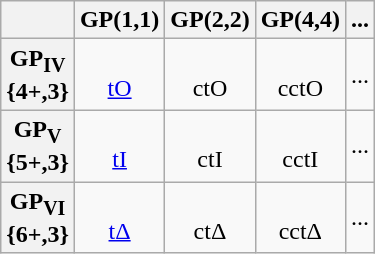<table class=wikitable>
<tr>
<th></th>
<th>GP(1,1)</th>
<th>GP(2,2)</th>
<th>GP(4,4)</th>
<th>...</th>
</tr>
<tr align=center>
<th>GP<sub>IV</sub><br>{4+,3}</th>
<td><br><a href='#'>tO</a></td>
<td><br>ctO</td>
<td><br>cctO</td>
<td>...</td>
</tr>
<tr align=center>
<th>GP<sub>V</sub><br>{5+,3}</th>
<td><br><a href='#'>tI</a></td>
<td><br>ctI</td>
<td><br>cctI</td>
<td>...</td>
</tr>
<tr align=center>
<th>GP<sub>VI</sub><br>{6+,3}</th>
<td><br><a href='#'>tΔ</a></td>
<td><br>ctΔ</td>
<td><br>cctΔ</td>
<td>...</td>
</tr>
</table>
